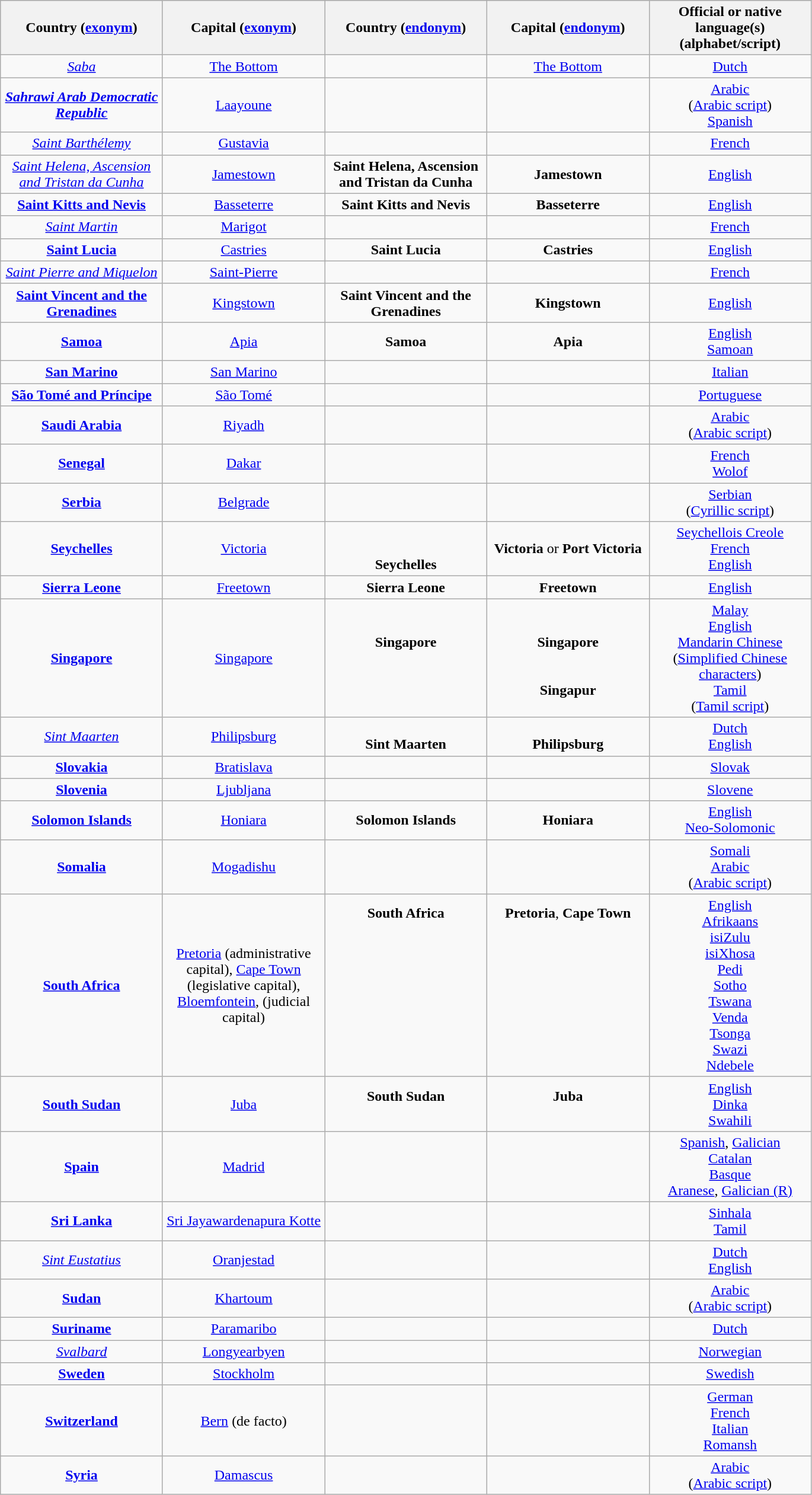<table style="text-align:center;" class="wikitable">
<tr style="background:#ccc;">
<th style="width:175px;">Country (<a href='#'>exonym</a>)</th>
<th style="width:175px;">Capital (<a href='#'>exonym</a>)</th>
<th style="width:175px;">Country (<a href='#'>endonym</a>)</th>
<th style="width:175px;">Capital (<a href='#'>endonym</a>)</th>
<th style="width:175px;">Official or native language(s) (alphabet/script)</th>
</tr>
<tr>
<td>  <em><a href='#'>Saba</a></em></td>
<td><a href='#'>The Bottom</a></td>
<td><strong></strong></td>
<td><a href='#'>The Bottom</a></td>
<td><a href='#'>Dutch</a></td>
</tr>
<tr>
<td> <strong><em><a href='#'>Sahrawi Arab Democratic Republic</a></em></strong></td>
<td><a href='#'>Laayoune</a></td>
<td><strong></strong><br><br><strong></strong></td>
<td><strong></strong><br><br><strong></strong></td>
<td><a href='#'>Arabic</a><br>(<a href='#'>Arabic script</a>)<br><a href='#'>Spanish</a></td>
</tr>
<tr>
<td> <em><a href='#'>Saint Barthélemy</a></em></td>
<td><a href='#'>Gustavia</a></td>
<td><strong></strong></td>
<td><strong></strong></td>
<td><a href='#'>French</a></td>
</tr>
<tr>
<td> <em><a href='#'>Saint Helena, Ascension and Tristan da Cunha</a></em></td>
<td><a href='#'>Jamestown</a></td>
<td><strong>Saint Helena, Ascension and Tristan da Cunha</strong></td>
<td><strong>Jamestown</strong></td>
<td><a href='#'>English</a></td>
</tr>
<tr>
<td> <strong><a href='#'>Saint Kitts and Nevis</a></strong></td>
<td><a href='#'>Basseterre</a></td>
<td><strong>Saint Kitts and Nevis</strong></td>
<td><strong>Basseterre</strong></td>
<td><a href='#'>English</a></td>
</tr>
<tr>
<td> <em><a href='#'>Saint Martin</a></em></td>
<td><a href='#'>Marigot</a></td>
<td><strong></strong></td>
<td><strong></strong></td>
<td><a href='#'>French</a></td>
</tr>
<tr>
<td> <strong><a href='#'>Saint Lucia</a></strong></td>
<td><a href='#'>Castries</a></td>
<td><strong>Saint Lucia</strong></td>
<td><strong>Castries</strong></td>
<td><a href='#'>English</a></td>
</tr>
<tr>
<td> <em><a href='#'>Saint Pierre and Miquelon</a></em></td>
<td><a href='#'>Saint-Pierre</a></td>
<td><strong></strong></td>
<td><strong></strong></td>
<td><a href='#'>French</a></td>
</tr>
<tr>
<td> <strong><a href='#'>Saint Vincent and the Grenadines</a></strong></td>
<td><a href='#'>Kingstown</a></td>
<td><strong>Saint Vincent and the Grenadines</strong></td>
<td><strong>Kingstown</strong></td>
<td><a href='#'>English</a></td>
</tr>
<tr>
<td> <strong><a href='#'>Samoa</a></strong></td>
<td><a href='#'>Apia</a></td>
<td><strong>Samoa<br></strong></td>
<td><strong>Apia<br></strong></td>
<td><a href='#'>English</a><br><a href='#'>Samoan</a></td>
</tr>
<tr>
<td> <strong><a href='#'>San Marino</a></strong></td>
<td><a href='#'>San Marino</a></td>
<td><strong></strong></td>
<td><strong></strong></td>
<td><a href='#'>Italian</a></td>
</tr>
<tr>
<td> <strong><a href='#'>São Tomé and Príncipe</a></strong></td>
<td><a href='#'>São Tomé</a></td>
<td><strong></strong></td>
<td><strong></strong></td>
<td><a href='#'>Portuguese</a></td>
</tr>
<tr>
<td> <strong><a href='#'>Saudi Arabia</a></strong></td>
<td><a href='#'>Riyadh</a></td>
<td><strong></strong><br></td>
<td><strong></strong><br></td>
<td><a href='#'>Arabic</a><br>(<a href='#'>Arabic script</a>)</td>
</tr>
<tr>
<td> <strong><a href='#'>Senegal</a></strong></td>
<td><a href='#'>Dakar</a></td>
<td><strong></strong><br><strong></strong></td>
<td><strong></strong><br><strong></strong></td>
<td><a href='#'>French</a><br><a href='#'>Wolof</a></td>
</tr>
<tr>
<td> <strong><a href='#'>Serbia</a></strong></td>
<td><a href='#'>Belgrade</a></td>
<td><strong></strong><br><strong></strong></td>
<td><strong></strong><br><strong></strong></td>
<td><a href='#'>Serbian</a><br>(<a href='#'>Cyrillic script</a>)</td>
</tr>
<tr>
<td> <strong><a href='#'>Seychelles</a></strong></td>
<td><a href='#'>Victoria</a></td>
<td><strong></strong><br><strong></strong><br><strong>Seychelles</strong></td>
<td><strong>Victoria</strong> or <strong>Port Victoria</strong></td>
<td><a href='#'>Seychellois Creole</a><br><a href='#'>French</a><br><a href='#'>English</a></td>
</tr>
<tr>
<td> <strong><a href='#'>Sierra Leone</a></strong></td>
<td><a href='#'>Freetown</a></td>
<td><strong>Sierra Leone</strong></td>
<td><strong>Freetown</strong></td>
<td><a href='#'>English</a></td>
</tr>
<tr>
<td> <strong><a href='#'>Singapore</a></strong></td>
<td><a href='#'>Singapore</a></td>
<td><strong></strong><br><strong>Singapore</strong><br><strong></strong><br><br><strong></strong><br></td>
<td><strong></strong><br><strong>Singapore</strong><br><strong></strong><br><br><strong>Singapur</strong><br></td>
<td><a href='#'>Malay</a><br><a href='#'>English</a><br><a href='#'>Mandarin Chinese</a><br>(<a href='#'>Simplified Chinese characters</a>)<br><a href='#'>Tamil</a><br>(<a href='#'>Tamil script</a>)</td>
</tr>
<tr>
<td> <em><a href='#'>Sint Maarten</a></em></td>
<td><a href='#'>Philipsburg</a></td>
<td><strong></strong><br><strong>Sint Maarten</strong></td>
<td><strong></strong><br><strong>Philipsburg</strong></td>
<td><a href='#'>Dutch</a><br><a href='#'>English</a></td>
</tr>
<tr>
<td> <strong><a href='#'>Slovakia</a></strong></td>
<td><a href='#'>Bratislava</a></td>
<td><strong></strong></td>
<td><strong></strong></td>
<td><a href='#'>Slovak</a></td>
</tr>
<tr>
<td> <strong><a href='#'>Slovenia</a></strong></td>
<td><a href='#'>Ljubljana</a></td>
<td><strong></strong></td>
<td><strong></strong></td>
<td><a href='#'>Slovene</a></td>
</tr>
<tr>
<td> <strong><a href='#'>Solomon Islands</a></strong></td>
<td><a href='#'>Honiara</a></td>
<td><strong>Solomon Islands</strong><br><strong></strong></td>
<td><strong>Honiara</strong><br><strong></strong></td>
<td><a href='#'>English</a><br><a href='#'>Neo-Solomonic</a></td>
</tr>
<tr>
<td> <strong><a href='#'>Somalia</a></strong></td>
<td><a href='#'>Mogadishu</a></td>
<td><strong></strong><br><strong></strong><br></td>
<td><strong></strong><br><strong></strong><br></td>
<td><a href='#'>Somali</a><br><a href='#'>Arabic</a><br>(<a href='#'>Arabic script</a>)</td>
</tr>
<tr>
<td> <strong><a href='#'>South Africa</a></strong></td>
<td><a href='#'>Pretoria</a> (administrative capital), <a href='#'>Cape Town</a> (legislative capital), <a href='#'>Bloemfontein</a>, (judicial capital)</td>
<td><strong>South Africa</strong><br><strong></strong><br><strong></strong><br><strong></strong><br><strong></strong><br><strong></strong><br><strong></strong><br><strong></strong><br><strong></strong><br><strong></strong><br><strong></strong></td>
<td><strong>Pretoria</strong>, <strong>Cape Town</strong><br><strong></strong><br><strong></strong><br><strong></strong><br><strong></strong><br><strong></strong><br><strong></strong><br><strong></strong><br><strong></strong><br><strong></strong><br><strong></strong></td>
<td><a href='#'>English</a><br><a href='#'>Afrikaans</a><br><a href='#'>isiZulu</a><br><a href='#'>isiXhosa</a><br><a href='#'>Pedi</a><br><a href='#'>Sotho</a><br><a href='#'>Tswana</a><br><a href='#'>Venda</a><br><a href='#'>Tsonga</a><br><a href='#'>Swazi</a><br><a href='#'>Ndebele</a></td>
</tr>
<tr>
<td> <strong><a href='#'>South Sudan</a></strong></td>
<td><a href='#'>Juba</a></td>
<td><strong>South Sudan<br></strong><br></td>
<td><strong>Juba<br><br></strong></td>
<td><a href='#'>English</a><br><a href='#'>Dinka</a><br><a href='#'>Swahili</a></td>
</tr>
<tr>
<td> <strong><a href='#'>Spain</a></strong></td>
<td><a href='#'>Madrid</a></td>
<td><strong></strong><br><strong></strong><br><strong></strong><br><strong></strong></td>
<td><strong></strong><br><strong></strong><br><strong></strong><br><strong></strong></td>
<td><a href='#'>Spanish</a>, <a href='#'>Galician</a><br><a href='#'>Catalan</a><br><a href='#'>Basque</a><br><a href='#'>Aranese</a>, <a href='#'>Galician (R)</a></td>
</tr>
<tr>
<td> <strong><a href='#'>Sri Lanka</a></strong></td>
<td><a href='#'>Sri Jayawardenapura Kotte</a></td>
<td><strong></strong><br><br></td>
<td><strong></strong><br><br></td>
<td><a href='#'>Sinhala</a><br><a href='#'>Tamil</a></td>
</tr>
<tr>
<td>  <em><a href='#'>Sint Eustatius</a></em></td>
<td><a href='#'>Oranjestad</a></td>
<td><strong></strong><br><strong></strong></td>
<td><strong></strong><br><strong></strong></td>
<td><a href='#'>Dutch</a><br><a href='#'>English</a></td>
</tr>
<tr>
<td> <strong><a href='#'>Sudan</a></strong></td>
<td><a href='#'>Khartoum</a></td>
<td><strong></strong><br></td>
<td><strong></strong><br></td>
<td><a href='#'>Arabic</a><br>(<a href='#'>Arabic script</a>)</td>
</tr>
<tr>
<td> <strong><a href='#'>Suriname</a></strong></td>
<td><a href='#'>Paramaribo</a></td>
<td><strong></strong></td>
<td><strong></strong></td>
<td><a href='#'>Dutch</a></td>
</tr>
<tr>
<td> <em><a href='#'>Svalbard</a></em></td>
<td><a href='#'>Longyearbyen</a></td>
<td><strong></strong></td>
<td><strong></strong></td>
<td><a href='#'>Norwegian</a></td>
</tr>
<tr>
<td> <strong><a href='#'>Sweden</a></strong></td>
<td><a href='#'>Stockholm</a></td>
<td><strong></strong></td>
<td><strong></strong></td>
<td><a href='#'>Swedish</a></td>
</tr>
<tr>
<td> <strong><a href='#'>Switzerland</a></strong></td>
<td><a href='#'>Bern</a> (de facto)</td>
<td><strong></strong><br><strong></strong><br><strong></strong><br><strong></strong></td>
<td><strong></strong><br><strong></strong><br><strong></strong><br><strong></strong></td>
<td><a href='#'>German</a><br><a href='#'>French</a><br><a href='#'>Italian</a><br><a href='#'>Romansh</a></td>
</tr>
<tr>
<td> <strong><a href='#'>Syria</a></strong></td>
<td><a href='#'>Damascus</a></td>
<td><strong></strong><br></td>
<td><strong></strong><br></td>
<td><a href='#'>Arabic</a><br>(<a href='#'>Arabic script</a>)</td>
</tr>
</table>
